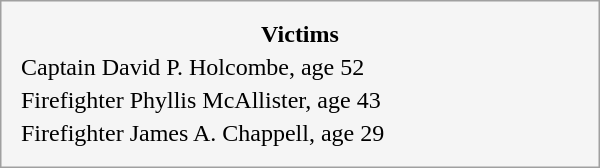<table style="float:right; margin:1em; width:25em; border:1px solid #a0a0a0; padding:10px; background:#f5f5f5; text-align:left;">
<tr style="text-align:center;">
<td><strong>Victims</strong></td>
</tr>
<tr style="text-align:left;">
<td>Captain David P. Holcombe, age 52</td>
</tr>
<tr style="text-align:left;">
<td>Firefighter Phyllis McAllister, age 43</td>
</tr>
<tr style="text-align:left;">
<td>Firefighter James A. Chappell, age 29</td>
</tr>
</table>
